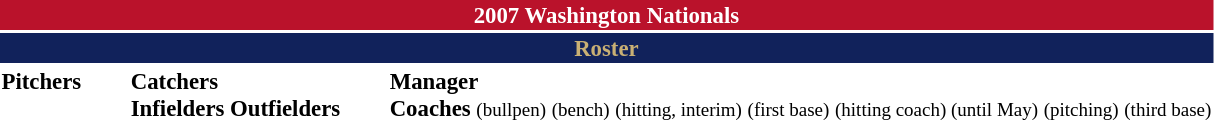<table class="toccolours" style="font-size: 95%;">
<tr>
<th colspan="10" style="background-color: #ba122b; color: #FFFFFF; text-align: center;">2007 Washington Nationals</th>
</tr>
<tr>
<td colspan="10" style="background-color: #11225b; color: #c9b074; text-align: center;"><strong>Roster</strong></td>
</tr>
<tr>
<td valign="top"><strong>Pitchers</strong><br>







 





 









</td>
<td width="25px"></td>
<td valign="top"><strong>Catchers</strong><br>

<strong>Infielders</strong>









<strong>Outfielders</strong>









</td>
<td width="25px"></td>
<td valign="top"><strong>Manager</strong><br> 
<strong>Coaches</strong>
 <small>(bullpen)</small>
 <small>(bench)</small>
 <small>(hitting, interim)</small>
 <small>(first base)</small>
 <small>(hitting coach) (until May)</small>
 <small>(pitching)</small>
 <small>(third base)</small></td>
</tr>
<tr>
</tr>
</table>
